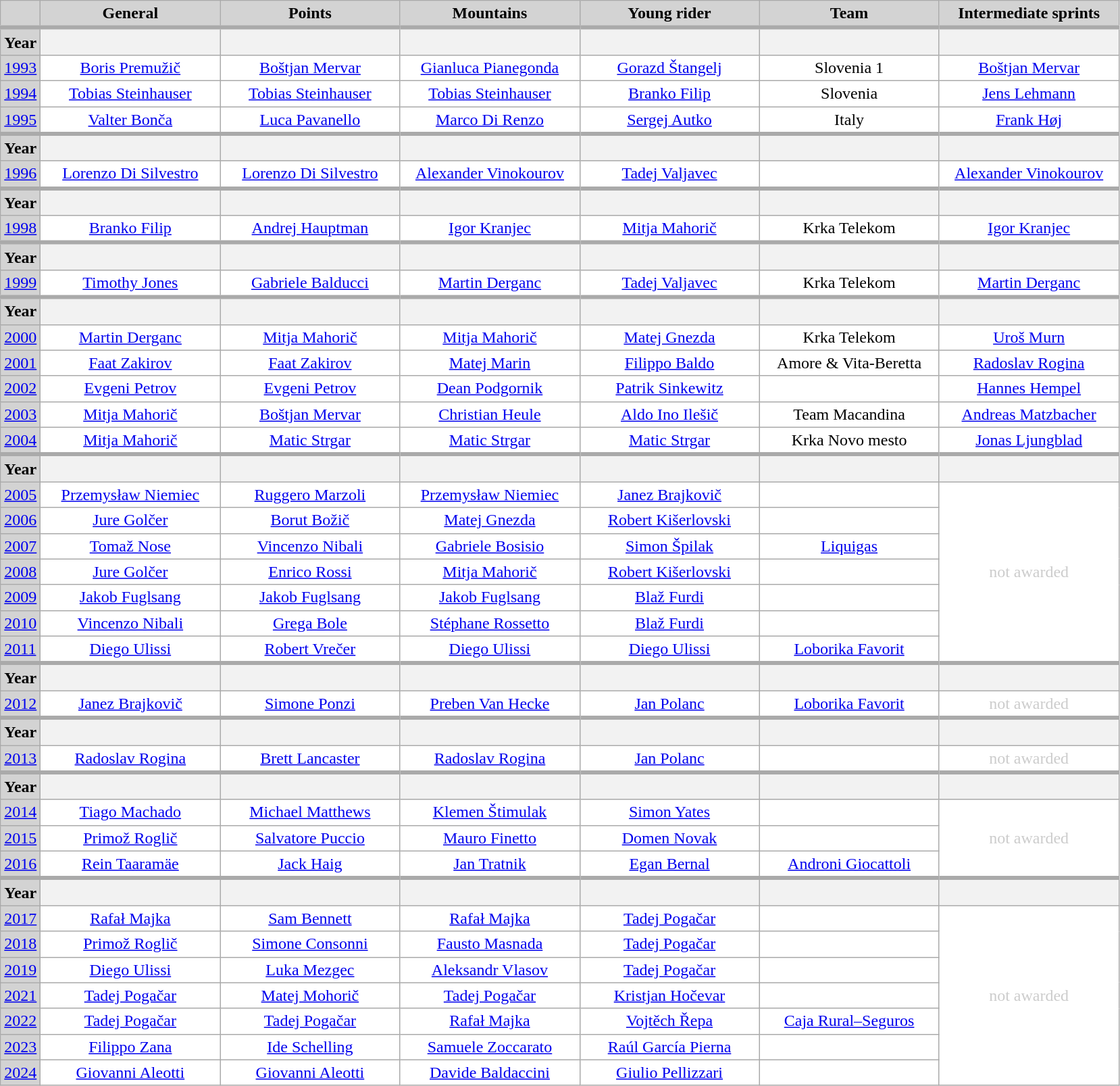<table class="wikitable plainrowheaders" style="background:#fff; font-size:100%; line-height:18px; border:grey solid 1px; border-collapse:collapse;">
<tr>
<td bgcolor=#D3D3D3 align=center></td>
<td bgcolor=#D3D3D3 align=center><strong>General</strong></td>
<td bgcolor=#D3D3D3 align=center><strong>Points</strong></td>
<td bgcolor=#D3D3D3 align=center><strong>Mountains</strong></td>
<td bgcolor=#D3D3D3 align=center><strong>Young rider</strong></td>
<td bgcolor=#D3D3D3 align=center><strong>Team</strong></td>
<td bgcolor=#D3D3D3 align=center><strong>Intermediate sprints</strong></td>
</tr>
<tr>
<td bgcolor=#D3D3D3 align=center style="border-top-width:4px"><strong>Year</strong></td>
<th font-weight:bold; text-align:center;" style="border-top-width:4px"></th>
<th font-weight:bold; text-align:center;" style="border-top-width:4px"></th>
<th font-weight:bold; text-align:center;" style="border-top-width:4px"></th>
<th font-weight:bold; text-align:center;" style="border-top-width:4px"></th>
<th font-weight:bold; text-align:center;" style="border-top-width:4px"></th>
<th font-weight:bold; text-align:center;" style="border-top-width:4px"></th>
</tr>
<tr>
<td bgcolor=#D3D3D3><a href='#'>1993</a></td>
<td width=170 align=center><a href='#'>Boris Premužič</a></td>
<td width=170 align=center><a href='#'>Boštjan Mervar</a></td>
<td width=170 align=center><a href='#'>Gianluca Pianegonda</a></td>
<td width=170 align=center><a href='#'>Gorazd Štangelj</a></td>
<td width=170 align=center>Slovenia 1</td>
<td width=170 align=center><a href='#'>Boštjan Mervar</a></td>
</tr>
<tr>
<td bgcolor=#D3D3D3><a href='#'>1994</a></td>
<td align=center><a href='#'>Tobias Steinhauser</a></td>
<td align=center><a href='#'>Tobias Steinhauser</a></td>
<td align=center><a href='#'>Tobias Steinhauser</a></td>
<td align=center><a href='#'>Branko Filip</a></td>
<td align=center>Slovenia</td>
<td align=center><a href='#'>Jens Lehmann</a></td>
</tr>
<tr>
<td bgcolor=#D3D3D3><a href='#'>1995</a></td>
<td align=center><a href='#'>Valter Bonča</a></td>
<td align=center><a href='#'>Luca Pavanello</a></td>
<td align=center><a href='#'>Marco Di Renzo</a></td>
<td align=center><a href='#'>Sergej Autko</a></td>
<td align=center>Italy</td>
<td align=center><a href='#'>Frank Høj</a></td>
</tr>
<tr>
<td bgcolor=#D3D3D3 align=center style="border-top-width:4px"><strong>Year</strong></td>
<th font-weight:bold; text-align:center;" style="border-top-width:4px"></th>
<th font-weight:bold; text-align:center;" style="border-top-width:4px"></th>
<th font-weight:bold; text-align:center;" style="border-top-width:4px"></th>
<th font-weight:bold; text-align:center;" style="border-top-width:4px"></th>
<th font-weight:bold; text-align:center;" style="border-top-width:4px"></th>
<th font-weight:bold; text-align:center;" style="border-top-width:4px"></th>
</tr>
<tr>
<td bgcolor=#D3D3D3><a href='#'>1996</a></td>
<td align=center><a href='#'>Lorenzo Di Silvestro</a></td>
<td align=center><a href='#'>Lorenzo Di Silvestro</a></td>
<td align=center><a href='#'>Alexander Vinokourov</a></td>
<td align=center><a href='#'>Tadej Valjavec</a></td>
<td align=center></td>
<td align=center><a href='#'>Alexander Vinokourov</a></td>
</tr>
<tr>
<td bgcolor=#D3D3D3 align=center style="border-top-width:4px"><strong>Year</strong></td>
<th font-weight:bold; text-align:center;" style="border-top-width:4px"></th>
<th font-weight:bold; text-align:center;" style="border-top-width:4px"></th>
<th font-weight:bold; text-align:center;" style="border-top-width:4px"></th>
<th font-weight:bold; text-align:center;" style="border-top-width:4px"></th>
<th font-weight:bold; text-align:center;" style="border-top-width:4px"></th>
<th font-weight:bold; text-align:center;" style="border-top-width:4px"></th>
</tr>
<tr>
<td bgcolor=#D3D3D3><a href='#'>1998</a></td>
<td align=center><a href='#'>Branko Filip</a></td>
<td align=center><a href='#'>Andrej Hauptman</a></td>
<td align=center><a href='#'>Igor Kranjec</a></td>
<td align=center><a href='#'>Mitja Mahorič</a></td>
<td align=center>Krka Telekom</td>
<td align=center><a href='#'>Igor Kranjec</a></td>
</tr>
<tr>
<td bgcolor=#D3D3D3 align=center style="border-top-width:4px"><strong>Year</strong></td>
<th font-weight:bold; text-align:center;" style="border-top-width:4px"></th>
<th font-weight:bold; text-align:center;" style="border-top-width:4px"></th>
<th font-weight:bold; text-align:center;" style="border-top-width:4px"></th>
<th font-weight:bold; text-align:center;" style="border-top-width:4px"></th>
<th font-weight:bold; text-align:center;" style="border-top-width:4px"></th>
<th font-weight:bold; text-align:center;" style="border-top-width:4px"></th>
</tr>
<tr>
<td bgcolor=#D3D3D3><a href='#'>1999</a></td>
<td align=center><a href='#'>Timothy Jones</a></td>
<td align=center><a href='#'>Gabriele Balducci</a></td>
<td align=center><a href='#'>Martin Derganc</a></td>
<td align=center><a href='#'>Tadej Valjavec</a></td>
<td align=center>Krka Telekom</td>
<td align=center><a href='#'>Martin Derganc</a></td>
</tr>
<tr>
<td bgcolor=#D3D3D3 align=center style="border-top-width:4px"><strong>Year</strong></td>
<th font-weight:bold; text-align:center;" style="border-top-width:4px"></th>
<th font-weight:bold; text-align:center;" style="border-top-width:4px"></th>
<th font-weight:bold; text-align:center;" style="border-top-width:4px"></th>
<th font-weight:bold; text-align:center;" style="border-top-width:4px"></th>
<th font-weight:bold; text-align:center;" style="border-top-width:4px"></th>
<th font-weight:bold; text-align:center;" style="border-top-width:4px"></th>
</tr>
<tr>
<td bgcolor=#D3D3D3><a href='#'>2000</a></td>
<td align=center><a href='#'>Martin Derganc</a></td>
<td align=center><a href='#'>Mitja Mahorič</a></td>
<td align=center><a href='#'>Mitja Mahorič</a></td>
<td align=center><a href='#'>Matej Gnezda</a></td>
<td align=center>Krka Telekom</td>
<td align=center><a href='#'>Uroš Murn</a></td>
</tr>
<tr>
<td bgcolor=#D3D3D3><a href='#'>2001</a></td>
<td align=center><a href='#'>Faat Zakirov</a></td>
<td align=center><a href='#'>Faat Zakirov</a></td>
<td align=center><a href='#'>Matej Marin</a></td>
<td align=center><a href='#'>Filippo Baldo</a></td>
<td align=center>Amore & Vita-Beretta</td>
<td align=center><a href='#'>Radoslav Rogina</a></td>
</tr>
<tr>
<td bgcolor=#D3D3D3><a href='#'>2002</a></td>
<td align=center><a href='#'>Evgeni Petrov</a></td>
<td align=center><a href='#'>Evgeni Petrov</a></td>
<td align=center><a href='#'>Dean Podgornik</a></td>
<td align=center><a href='#'>Patrik Sinkewitz</a></td>
<td align=center></td>
<td align=center><a href='#'>Hannes Hempel</a></td>
</tr>
<tr>
<td bgcolor=#D3D3D3><a href='#'>2003</a></td>
<td align=center><a href='#'>Mitja Mahorič</a></td>
<td align=center><a href='#'>Boštjan Mervar</a></td>
<td align=center><a href='#'>Christian Heule</a></td>
<td align=center><a href='#'>Aldo Ino Ilešič</a></td>
<td align=center>Team Macandina</td>
<td align=center><a href='#'>Andreas Matzbacher</a></td>
</tr>
<tr>
<td bgcolor=#D3D3D3><a href='#'>2004</a></td>
<td align=center><a href='#'>Mitja Mahorič</a></td>
<td align=center><a href='#'>Matic Strgar</a></td>
<td align=center><a href='#'>Matic Strgar</a></td>
<td align=center><a href='#'>Matic Strgar</a></td>
<td align=center>Krka Novo mesto</td>
<td align=center><a href='#'>Jonas Ljungblad</a></td>
</tr>
<tr>
<td bgcolor=#D3D3D3 align=center style="border-top-width:4px"><strong>Year</strong></td>
<th font-weight:bold; text-align:center;" style="border-top-width:4px"></th>
<th font-weight:bold; text-align:center;" style="border-top-width:4px"></th>
<th font-weight:bold; text-align:center;" style="border-top-width:4px"></th>
<th font-weight:bold; text-align:center;" style="border-top-width:4px"></th>
<th font-weight:bold; text-align:center;" style="border-top-width:4px"></th>
<th font-weight:bold; text-align:center;" style="border-top-width:4px"></th>
</tr>
<tr>
<td bgcolor=#D3D3D3><a href='#'>2005</a></td>
<td align=center><a href='#'>Przemysław Niemiec</a></td>
<td align=center><a href='#'>Ruggero Marzoli</a></td>
<td align=center><a href='#'>Przemysław Niemiec</a></td>
<td align=center><a href='#'>Janez Brajkovič</a></td>
<td align=center></td>
<td align=center style="color:#ccc;" rowspan=7>not awarded</td>
</tr>
<tr>
<td bgcolor=#D3D3D3><a href='#'>2006</a></td>
<td align=center><a href='#'>Jure Golčer</a></td>
<td align=center><a href='#'>Borut Božič</a></td>
<td align=center><a href='#'>Matej Gnezda</a></td>
<td align=center><a href='#'>Robert Kišerlovski</a></td>
<td align=center></td>
</tr>
<tr>
<td bgcolor=#D3D3D3><a href='#'>2007</a></td>
<td align=center><a href='#'>Tomaž Nose</a></td>
<td align=center><a href='#'>Vincenzo Nibali</a></td>
<td align=center><a href='#'>Gabriele Bosisio</a></td>
<td align=center><a href='#'>Simon Špilak</a></td>
<td align=center><a href='#'>Liquigas</a></td>
</tr>
<tr>
<td bgcolor=#D3D3D3><a href='#'>2008</a></td>
<td align=center><a href='#'>Jure Golčer</a></td>
<td align=center><a href='#'>Enrico Rossi</a></td>
<td align=center><a href='#'>Mitja Mahorič</a></td>
<td align=center><a href='#'>Robert Kišerlovski</a></td>
<td align=center></td>
</tr>
<tr>
<td bgcolor=#D3D3D3><a href='#'>2009</a></td>
<td align=center><a href='#'>Jakob Fuglsang</a></td>
<td align=center><a href='#'>Jakob Fuglsang</a></td>
<td align=center><a href='#'>Jakob Fuglsang</a></td>
<td align=center><a href='#'>Blaž Furdi</a></td>
<td align=center></td>
</tr>
<tr>
<td bgcolor=#D3D3D3><a href='#'>2010</a></td>
<td align=center><a href='#'>Vincenzo Nibali</a></td>
<td align=center><a href='#'>Grega Bole</a></td>
<td align=center><a href='#'>Stéphane Rossetto</a></td>
<td align=center><a href='#'>Blaž Furdi</a></td>
<td align=center></td>
</tr>
<tr>
<td bgcolor=#D3D3D3><a href='#'>2011</a></td>
<td align=center><a href='#'>Diego Ulissi</a></td>
<td align=center><a href='#'>Robert Vrečer</a></td>
<td align=center><a href='#'>Diego Ulissi</a></td>
<td align=center><a href='#'>Diego Ulissi</a></td>
<td align=center><a href='#'>Loborika Favorit</a></td>
</tr>
<tr>
<td bgcolor=#D3D3D3 align=center style="border-top-width:4px"><strong>Year</strong></td>
<th font-weight:bold; text-align:center;" style="border-top-width:4px"></th>
<th font-weight:bold; text-align:center;" style="border-top-width:4px"></th>
<th font-weight:bold; text-align:center;" style="border-top-width:4px"></th>
<th font-weight:bold; text-align:center;" style="border-top-width:4px"></th>
<th font-weight:bold; text-align:center;" style="border-top-width:4px"></th>
<th font-weight:bold; text-align:center;" style="border-top-width:4px"></th>
</tr>
<tr>
<td bgcolor=#D3D3D3><a href='#'>2012</a></td>
<td align=center><a href='#'>Janez Brajkovič</a></td>
<td align=center><a href='#'>Simone Ponzi</a></td>
<td align=center><a href='#'>Preben Van Hecke</a></td>
<td align=center><a href='#'>Jan Polanc</a></td>
<td align=center><a href='#'>Loborika Favorit</a></td>
<td align=center style="color:#ccc;">not awarded</td>
</tr>
<tr>
<td bgcolor=#D3D3D3 align=center style="border-top-width:4px"><strong>Year</strong></td>
<th font-weight:bold; text-align:center;" style="border-top-width:4px"></th>
<th font-weight:bold; text-align:center;" style="border-top-width:4px"></th>
<th font-weight:bold; text-align:center;" style="border-top-width:4px"></th>
<th font-weight:bold; text-align:center;" style="border-top-width:4px"></th>
<th font-weight:bold; text-align:center;" style="border-top-width:4px"></th>
<th font-weight:bold; text-align:center;" style="border-top-width:4px"></th>
</tr>
<tr>
<td bgcolor=#D3D3D3><a href='#'>2013</a></td>
<td align=center><a href='#'>Radoslav Rogina</a></td>
<td align=center><a href='#'>Brett Lancaster</a></td>
<td align=center><a href='#'>Radoslav Rogina</a></td>
<td align=center><a href='#'>Jan Polanc</a></td>
<td align=center></td>
<td align=center style="color:#ccc;">not awarded</td>
</tr>
<tr>
<td bgcolor=#D3D3D3 align=center style="border-top-width:4px"><strong>Year</strong></td>
<th font-weight:bold; text-align:center;" style="border-top-width:4px"></th>
<th font-weight:bold; text-align:center;" style="border-top-width:4px"></th>
<th font-weight:bold; text-align:center;" style="border-top-width:4px"></th>
<th font-weight:bold; text-align:center;" style="border-top-width:4px"></th>
<th font-weight:bold; text-align:center;" style="border-top-width:4px"></th>
<th font-weight:bold; text-align:center;" style="border-top-width:4px"></th>
</tr>
<tr>
<td bgcolor=#D3D3D3><a href='#'>2014</a></td>
<td align=center><a href='#'>Tiago Machado</a></td>
<td align=center><a href='#'>Michael Matthews</a></td>
<td align=center><a href='#'>Klemen Štimulak</a></td>
<td align=center><a href='#'>Simon Yates</a></td>
<td align=center></td>
<td align=center style="color:#ccc;" rowspan=3>not awarded</td>
</tr>
<tr>
<td bgcolor=#D3D3D3><a href='#'>2015</a></td>
<td align=center><a href='#'>Primož Roglič</a></td>
<td align=center><a href='#'>Salvatore Puccio</a></td>
<td align=center><a href='#'>Mauro Finetto</a></td>
<td align=center><a href='#'>Domen Novak</a></td>
<td align=center></td>
</tr>
<tr>
<td bgcolor=#D3D3D3><a href='#'>2016</a></td>
<td align=center><a href='#'>Rein Taaramäe</a></td>
<td align=center><a href='#'>Jack Haig</a></td>
<td align=center><a href='#'>Jan Tratnik</a></td>
<td align=center><a href='#'>Egan Bernal</a></td>
<td align=center><a href='#'>Androni Giocattoli</a></td>
</tr>
<tr>
<td bgcolor=#D3D3D3 align=center style="border-top-width:4px"><strong>Year</strong></td>
<th font-weight:bold; text-align:center;" style="border-top-width:4px"></th>
<th font-weight:bold; text-align:center;" style="border-top-width:4px"></th>
<th font-weight:bold; text-align:center;" style="border-top-width:4px"></th>
<th font-weight:bold; text-align:center;" style="border-top-width:4px"></th>
<th font-weight:bold; text-align:center;" style="border-top-width:4px"></th>
<th font-weight:bold; text-align:center;" style="border-top-width:4px"></th>
</tr>
<tr>
<td bgcolor=#D3D3D3><a href='#'>2017</a></td>
<td align=center><a href='#'>Rafał Majka</a></td>
<td align=center><a href='#'>Sam Bennett</a></td>
<td align=center><a href='#'>Rafał Majka</a></td>
<td align=center><a href='#'>Tadej Pogačar</a></td>
<td align=center></td>
<td align=center style="color:#ccc;" rowspan=7>not awarded</td>
</tr>
<tr>
<td bgcolor=#D3D3D3><a href='#'>2018</a></td>
<td align=center><a href='#'>Primož Roglič</a></td>
<td align=center><a href='#'>Simone Consonni</a></td>
<td align=center><a href='#'>Fausto Masnada</a></td>
<td align=center><a href='#'>Tadej Pogačar</a></td>
<td align=center></td>
</tr>
<tr>
<td bgcolor=#D3D3D3><a href='#'>2019</a></td>
<td align=center><a href='#'>Diego Ulissi</a></td>
<td align=center><a href='#'>Luka Mezgec</a></td>
<td align=center><a href='#'>Aleksandr Vlasov</a></td>
<td align=center><a href='#'>Tadej Pogačar</a></td>
<td align=center></td>
</tr>
<tr>
<td bgcolor=#D3D3D3><a href='#'>2021</a></td>
<td align=center><a href='#'>Tadej Pogačar</a></td>
<td align=center><a href='#'>Matej Mohorič</a></td>
<td align=center><a href='#'>Tadej Pogačar</a></td>
<td align=center><a href='#'>Kristjan Hočevar</a></td>
<td align=center></td>
</tr>
<tr>
<td bgcolor=#D3D3D3><a href='#'>2022</a></td>
<td align=center><a href='#'>Tadej Pogačar</a></td>
<td align=center><a href='#'>Tadej Pogačar</a></td>
<td align=center><a href='#'>Rafał Majka</a></td>
<td align=center><a href='#'>Vojtěch Řepa</a></td>
<td align=center><a href='#'>Caja Rural–Seguros</a></td>
</tr>
<tr>
<td bgcolor=#D3D3D3><a href='#'>2023</a></td>
<td align=center><a href='#'>Filippo Zana</a></td>
<td align=center><a href='#'>Ide Schelling</a></td>
<td align=center><a href='#'>Samuele Zoccarato</a></td>
<td align=center><a href='#'>Raúl García Pierna</a></td>
<td align=center></td>
</tr>
<tr>
<td bgcolor=#D3D3D3><a href='#'>2024</a></td>
<td align=center><a href='#'>Giovanni Aleotti</a></td>
<td align=center><a href='#'>Giovanni Aleotti</a></td>
<td align=center><a href='#'>Davide Baldaccini</a></td>
<td align=center><a href='#'>Giulio Pellizzari</a></td>
<td align=center></td>
</tr>
</table>
